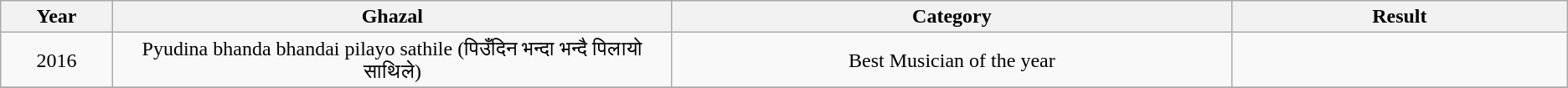<table class="wikitable">
<tr>
<th width=5%>Year</th>
<th style="width:25%;">Ghazal</th>
<th style="width:25%;">Category</th>
<th style="width:15%;">Result</th>
</tr>
<tr>
<td style="text-align:center;">2016</td>
<td style="text-align:center;">Pyudina bhanda bhandai pilayo sathile (पिउँदिन भन्दा भन्दै पिलायो साथिले)</td>
<td style="text-align:center;">Best Musician of the year</td>
<td></td>
</tr>
<tr>
</tr>
</table>
